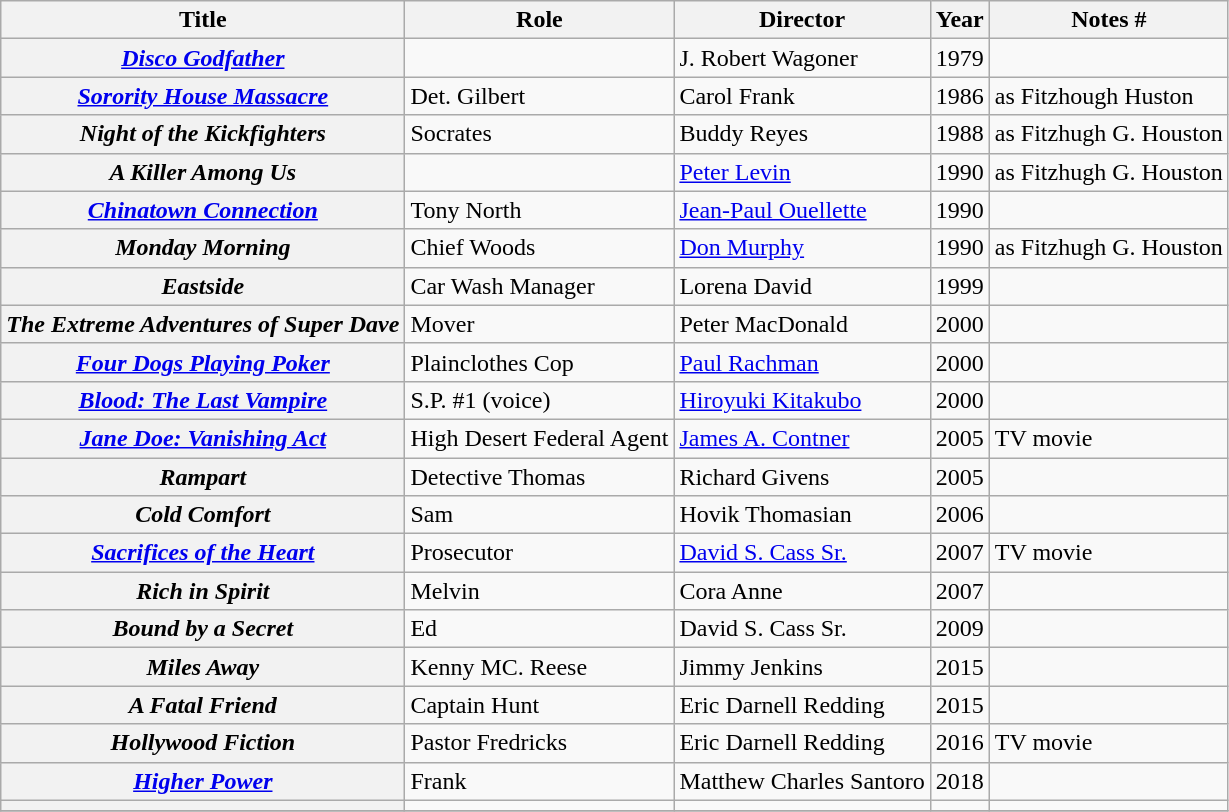<table class="wikitable plainrowheaders sortable">
<tr>
<th scope="col">Title</th>
<th scope="col">Role</th>
<th scope="col">Director</th>
<th scope="col">Year</th>
<th scope="col" class="unsortable">Notes #</th>
</tr>
<tr>
<th scope="row"><em><a href='#'>Disco Godfather</a></em></th>
<td></td>
<td>J. Robert Wagoner</td>
<td>1979</td>
<td></td>
</tr>
<tr>
<th scope="row"><em><a href='#'>Sorority House Massacre</a></em></th>
<td>Det. Gilbert</td>
<td>Carol Frank</td>
<td>1986</td>
<td>as Fitzhough Huston</td>
</tr>
<tr>
<th scope="row"><em>Night of the Kickfighters</em></th>
<td>Socrates</td>
<td>Buddy Reyes</td>
<td>1988</td>
<td>as Fitzhugh G. Houston</td>
</tr>
<tr>
<th scope="row"><em>A Killer Among Us</em></th>
<td></td>
<td><a href='#'>Peter Levin</a></td>
<td>1990</td>
<td>as Fitzhugh G. Houston</td>
</tr>
<tr>
<th scope="row"><em><a href='#'>Chinatown Connection</a></em></th>
<td>Tony North</td>
<td><a href='#'>Jean-Paul Ouellette</a></td>
<td>1990</td>
<td></td>
</tr>
<tr>
<th scope="row"><em>Monday Morning</em></th>
<td>Chief Woods</td>
<td><a href='#'>Don Murphy</a></td>
<td>1990</td>
<td>as Fitzhugh G. Houston</td>
</tr>
<tr>
<th scope="row"><em>Eastside</em></th>
<td>Car Wash Manager</td>
<td>Lorena David</td>
<td>1999</td>
<td></td>
</tr>
<tr>
<th scope="row"><em>The Extreme Adventures of Super Dave</em></th>
<td>Mover</td>
<td>Peter MacDonald</td>
<td>2000</td>
<td></td>
</tr>
<tr>
<th scope="row"><em><a href='#'>Four Dogs Playing Poker</a></em></th>
<td>Plainclothes Cop</td>
<td><a href='#'>Paul Rachman</a></td>
<td>2000</td>
<td></td>
</tr>
<tr>
<th scope="row"><em><a href='#'>Blood: The Last Vampire</a></em></th>
<td>S.P. #1 (voice)</td>
<td><a href='#'>Hiroyuki Kitakubo</a></td>
<td>2000</td>
<td></td>
</tr>
<tr>
<th scope="row"><em><a href='#'>Jane Doe: Vanishing Act</a></em></th>
<td>High Desert Federal Agent</td>
<td><a href='#'>James A. Contner</a></td>
<td>2005</td>
<td>TV movie</td>
</tr>
<tr>
<th scope="row"><em>Rampart</em></th>
<td>Detective Thomas</td>
<td>Richard Givens</td>
<td>2005</td>
<td></td>
</tr>
<tr>
<th scope="row"><em>Cold Comfort</em></th>
<td>Sam</td>
<td>Hovik Thomasian</td>
<td>2006</td>
<td></td>
</tr>
<tr>
<th scope="row"><em><a href='#'>Sacrifices of the Heart</a></em></th>
<td>Prosecutor</td>
<td><a href='#'>David S. Cass Sr.</a></td>
<td>2007</td>
<td>TV movie</td>
</tr>
<tr>
<th scope="row"><em>Rich in Spirit</em></th>
<td>Melvin</td>
<td>Cora Anne</td>
<td>2007</td>
<td></td>
</tr>
<tr>
<th scope="row"><em>Bound by a Secret</em></th>
<td>Ed</td>
<td>David S. Cass Sr.</td>
<td>2009</td>
<td></td>
</tr>
<tr>
<th scope="row"><em>Miles Away</em></th>
<td>Kenny MC. Reese</td>
<td>Jimmy Jenkins</td>
<td>2015</td>
<td></td>
</tr>
<tr>
<th scope="row"><em>A Fatal Friend</em></th>
<td>Captain Hunt</td>
<td>Eric Darnell Redding</td>
<td>2015</td>
<td></td>
</tr>
<tr>
<th scope="row"><em>Hollywood Fiction </em></th>
<td>Pastor Fredricks</td>
<td>Eric Darnell Redding</td>
<td>2016</td>
<td>TV movie</td>
</tr>
<tr>
<th scope="row"><em><a href='#'>Higher Power</a></em></th>
<td>Frank</td>
<td>Matthew Charles Santoro</td>
<td>2018</td>
<td></td>
</tr>
<tr>
<th scope="row"></th>
<td></td>
<td></td>
<td></td>
<td></td>
</tr>
<tr>
</tr>
</table>
